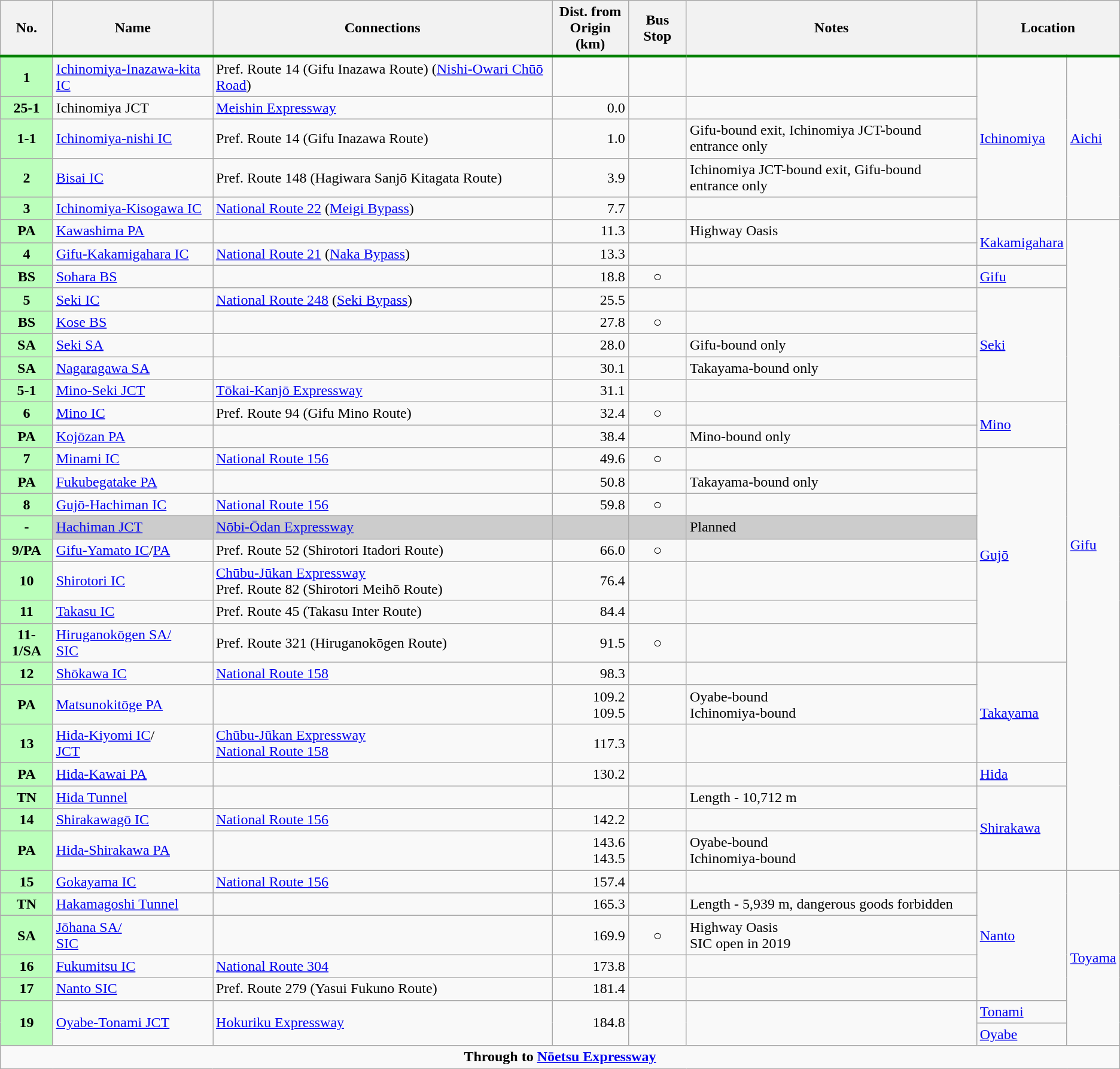<table class="wikitable">
<tr>
<th style="border-bottom:3px solid green;">No.</th>
<th style="border-bottom:3px solid green;">Name</th>
<th style="border-bottom:3px solid green;">Connections</th>
<th style="border-bottom:3px solid green;">Dist. from<br>Origin (km)</th>
<th style="border-bottom:3px solid green;">Bus Stop</th>
<th style="border-bottom:3px solid green;">Notes</th>
<th colspan="2" style="border-bottom:3px solid green;">Location</th>
</tr>
<tr>
<th style="background:#bfb;">1</th>
<td><a href='#'>Ichinomiya-Inazawa-kita IC</a></td>
<td>Pref. Route 14 (Gifu Inazawa Route) (<a href='#'>Nishi-Owari Chūō Road</a>)</td>
<td style="text-align:right;"></td>
<td style="text-align:center;"></td>
<td style="text-align:left;"></td>
<td rowspan="5"><a href='#'>Ichinomiya</a></td>
<td rowspan="5" style="width:1em;"><a href='#'>Aichi</a></td>
</tr>
<tr>
<th style="background:#bfb;">25-1</th>
<td>Ichinomiya JCT</td>
<td> <a href='#'>Meishin Expressway</a></td>
<td style="text-align:right;">0.0</td>
<td style="text-align:center;"></td>
<td></td>
</tr>
<tr>
<th style="background:#bfb;">1-1</th>
<td><a href='#'>Ichinomiya-nishi IC</a></td>
<td>Pref. Route 14 (Gifu Inazawa Route)</td>
<td style="text-align:right;">1.0</td>
<td style="text-align:center;"></td>
<td>Gifu-bound exit, Ichinomiya JCT-bound entrance only</td>
</tr>
<tr>
<th style="background:#bfb;">2</th>
<td><a href='#'>Bisai IC</a></td>
<td>Pref. Route 148 (Hagiwara Sanjō Kitagata Route)</td>
<td style="text-align:right;">3.9</td>
<td style="text-align:center;"></td>
<td>Ichinomiya JCT-bound exit, Gifu-bound entrance only</td>
</tr>
<tr>
<th style="background:#bfb;">3</th>
<td><a href='#'>Ichinomiya-Kisogawa IC</a></td>
<td> <a href='#'>National Route 22</a> (<a href='#'>Meigi Bypass</a>)</td>
<td style="text-align:right;">7.7</td>
<td style="text-align:center;"></td>
<td></td>
</tr>
<tr>
<th style="background:#bfb;">PA</th>
<td><a href='#'>Kawashima PA</a></td>
<td style="text-align:center;"></td>
<td style="text-align:right;">11.3</td>
<td style="text-align:center;"></td>
<td>Highway Oasis</td>
<td rowspan="2"><a href='#'>Kakamigahara</a></td>
<td rowspan="26" style="width:1em;"><a href='#'>Gifu</a></td>
</tr>
<tr>
<th style="background:#bfb;">4</th>
<td><a href='#'>Gifu-Kakamigahara IC</a></td>
<td> <a href='#'>National Route 21</a> (<a href='#'>Naka Bypass</a>)</td>
<td style="text-align:right;">13.3</td>
<td style="text-align:center;"></td>
<td></td>
</tr>
<tr>
<th style="background:#bfb;">BS</th>
<td><a href='#'>Sohara BS</a></td>
<td style="text-align:center;"></td>
<td style="text-align:right;">18.8</td>
<td style="text-align:center;">○</td>
<td></td>
<td><a href='#'>Gifu</a></td>
</tr>
<tr>
<th style="background:#bfb;">5</th>
<td><a href='#'>Seki IC</a></td>
<td> <a href='#'>National Route 248</a> (<a href='#'>Seki Bypass</a>)</td>
<td style="text-align:right;">25.5</td>
<td style="text-align:center;"></td>
<td></td>
<td rowspan="5"><a href='#'>Seki</a></td>
</tr>
<tr>
<th style="background:#bfb;">BS</th>
<td><a href='#'>Kose BS</a></td>
<td style="text-align:center;"></td>
<td style="text-align:right;">27.8</td>
<td style="text-align:center;">○</td>
<td></td>
</tr>
<tr>
<th style="background:#bfb;">SA</th>
<td><a href='#'>Seki SA</a></td>
<td style="text-align:center;"></td>
<td style="text-align:right;">28.0</td>
<td style="text-align:center;"></td>
<td>Gifu-bound only</td>
</tr>
<tr>
<th style="background:#bfb;">SA</th>
<td><a href='#'>Nagaragawa SA</a></td>
<td style="text-align:center;"></td>
<td style="text-align:right;">30.1</td>
<td style="text-align:center;"></td>
<td>Takayama-bound only</td>
</tr>
<tr>
<th style="background:#bfb;">5-1</th>
<td><a href='#'>Mino-Seki JCT</a></td>
<td> <a href='#'>Tōkai-Kanjō Expressway</a></td>
<td style="text-align:right;">31.1</td>
<td style="text-align:center;"></td>
<td></td>
</tr>
<tr>
<th style="background:#bfb;">6</th>
<td><a href='#'>Mino IC</a></td>
<td>Pref. Route 94 (Gifu Mino Route)</td>
<td style="text-align:right;">32.4</td>
<td style="text-align:center;">○</td>
<td></td>
<td rowspan="2"><a href='#'>Mino</a></td>
</tr>
<tr>
<th style="background:#bfb;">PA</th>
<td><a href='#'>Kojōzan PA</a></td>
<td style="text-align:center;"></td>
<td style="text-align:right;">38.4</td>
<td style="text-align:center;"></td>
<td>Mino-bound only</td>
</tr>
<tr>
<th style="background:#bfb;">7</th>
<td><a href='#'>Minami IC</a></td>
<td> <a href='#'>National Route 156</a></td>
<td style="text-align:right;">49.6</td>
<td style="text-align:center;">○</td>
<td></td>
<td rowspan="8"><a href='#'>Gujō</a></td>
</tr>
<tr>
<th style="background:#bfb;">PA</th>
<td><a href='#'>Fukubegatake PA</a></td>
<td style="text-align:center;"></td>
<td style="text-align:right;">50.8</td>
<td style="text-align:center;"></td>
<td>Takayama-bound only</td>
</tr>
<tr>
<th style="background:#bfb;">8</th>
<td><a href='#'>Gujō-Hachiman IC</a></td>
<td> <a href='#'>National Route 156</a></td>
<td style="text-align:right;">59.8</td>
<td style="text-align:center;">○</td>
<td></td>
</tr>
<tr>
<th style="background:#bfb;">-</th>
<td style="background:#ccc;"><a href='#'>Hachiman JCT</a></td>
<td style="background:#ccc;"><a href='#'>Nōbi-Ōdan Expressway</a></td>
<td style="background:#ccc; text-align:right;"></td>
<td style="background:#ccc; text-align:center;"></td>
<td style="background:#ccc; text-align:left;">Planned</td>
</tr>
<tr>
<th style="background:#bfb;">9/PA</th>
<td><a href='#'>Gifu-Yamato IC</a>/<a href='#'>PA</a></td>
<td>Pref. Route 52 (Shirotori Itadori Route)</td>
<td style="text-align:right;">66.0</td>
<td style="text-align:center;">○</td>
<td></td>
</tr>
<tr>
<th style="background:#bfb;">10</th>
<td><a href='#'>Shirotori IC</a></td>
<td> <a href='#'>Chūbu-Jūkan Expressway</a><br>Pref. Route 82 (Shirotori Meihō Route)</td>
<td style="text-align:right;">76.4</td>
<td style="text-align:center;"></td>
<td></td>
</tr>
<tr>
<th style="background:#bfb;">11</th>
<td><a href='#'>Takasu IC</a></td>
<td>Pref. Route 45 (Takasu Inter Route)</td>
<td style="text-align:right;">84.4</td>
<td style="text-align:center;"></td>
<td></td>
</tr>
<tr>
<th style="background:#bfb;">11-1/SA</th>
<td><a href='#'>Hiruganokōgen SA/<br>SIC</a></td>
<td>Pref. Route 321 (Hiruganokōgen Route)</td>
<td style="text-align:right;">91.5</td>
<td style="text-align:center;">○</td>
<td></td>
</tr>
<tr>
<th style="background:#bfb;">12</th>
<td><a href='#'>Shōkawa IC</a></td>
<td> <a href='#'>National Route 158</a></td>
<td style="text-align:right;">98.3</td>
<td style="text-align:center;"></td>
<td></td>
<td rowspan="3"><a href='#'>Takayama</a></td>
</tr>
<tr>
<th style="background:#bfb;">PA</th>
<td><a href='#'>Matsunokitōge PA</a></td>
<td></td>
<td style="text-align:right;">109.2<br>109.5</td>
<td style="text-align:center;"></td>
<td>Oyabe-bound<br>Ichinomiya-bound</td>
</tr>
<tr>
<th style="background:#bfb;">13</th>
<td><a href='#'>Hida-Kiyomi IC</a>/<br><a href='#'>JCT</a></td>
<td> <a href='#'>Chūbu-Jūkan Expressway</a><br> <a href='#'>National Route 158</a></td>
<td style="text-align:right;">117.3</td>
<td style="text-align:center;"></td>
<td></td>
</tr>
<tr>
<th style="background:#bfb;">PA</th>
<td><a href='#'>Hida-Kawai PA</a></td>
<td></td>
<td style="text-align:right;">130.2</td>
<td style="text-align:center;"></td>
<td></td>
<td rowspan="2"><a href='#'>Hida</a></td>
</tr>
<tr>
<th rowspan="2" style="background:#bfb;">TN</th>
<td rowspan="2"><a href='#'>Hida Tunnel</a></td>
<td rowspan="2" style="text-align:center;"></td>
<td rowspan="2" style="text-align:center;"></td>
<td rowspan="2" style="text-align:center;"></td>
<td rowspan="2">Length - 10,712 m</td>
</tr>
<tr>
<td rowspan="3"><a href='#'>Shirakawa</a></td>
</tr>
<tr>
<th style="background:#bfb;">14</th>
<td><a href='#'>Shirakawagō IC</a></td>
<td> <a href='#'>National Route 156</a></td>
<td style="text-align:right;">142.2</td>
<td style="text-align:center;"></td>
<td></td>
</tr>
<tr>
<th style="background:#bfb;">PA</th>
<td><a href='#'>Hida-Shirakawa PA</a></td>
<td></td>
<td style="text-align:right;">143.6<br>143.5</td>
<td style="text-align:center;"></td>
<td>Oyabe-bound<br>Ichinomiya-bound</td>
</tr>
<tr>
<th style="background:#bfb;">15</th>
<td><a href='#'>Gokayama IC</a></td>
<td> <a href='#'>National Route 156</a></td>
<td style="text-align:right;">157.4</td>
<td style="text-align:center;"></td>
<td></td>
<td rowspan="5"><a href='#'>Nanto</a></td>
<td rowspan="7" style="width:1em;"><a href='#'>Toyama</a></td>
</tr>
<tr>
<th style="background:#bfb;">TN</th>
<td><a href='#'>Hakamagoshi Tunnel</a></td>
<td style="text-align:center;"></td>
<td style="text-align:right;">165.3</td>
<td style="text-align:center;"></td>
<td>Length - 5,939 m, dangerous goods forbidden</td>
</tr>
<tr>
<th style="background:#bfb;">SA</th>
<td><a href='#'>Jōhana SA/<br>SIC</a></td>
<td style="text-align:center;"></td>
<td style="text-align:right;">169.9</td>
<td style="text-align:center;">○</td>
<td>Highway Oasis<br>SIC open in 2019</td>
</tr>
<tr>
<th style="background:#bfb;">16</th>
<td><a href='#'>Fukumitsu IC</a></td>
<td> <a href='#'>National Route 304</a></td>
<td style="text-align:right;">173.8</td>
<td style="text-align:center;"></td>
<td></td>
</tr>
<tr>
<th style="background:#bfb;">17</th>
<td><a href='#'>Nanto SIC</a></td>
<td>Pref. Route 279 (Yasui Fukuno Route)</td>
<td style="text-align:right;">181.4</td>
<td style="text-align:center;"></td>
<td></td>
</tr>
<tr>
<th rowspan="2" style="background:#bfb;">19</th>
<td rowspan="2"><a href='#'>Oyabe-Tonami JCT</a></td>
<td rowspan="2"> <a href='#'>Hokuriku Expressway</a></td>
<td rowspan="2" style="text-align:right;">184.8</td>
<td rowspan="2" style="text-align:center;"></td>
<td rowspan="2"></td>
<td><a href='#'>Tonami</a></td>
</tr>
<tr>
<td><a href='#'>Oyabe</a></td>
</tr>
<tr>
<td colspan="8" style="text-align:center;"><strong>Through to  <a href='#'>Nōetsu Expressway</a></strong></td>
</tr>
</table>
